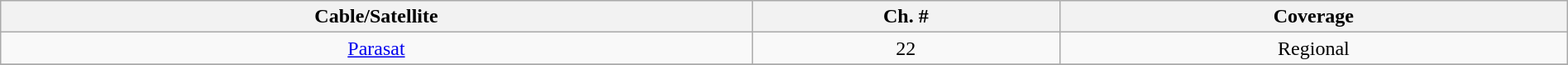<table class="wikitable unsortable" style="width:100%; text-align:center;">
<tr>
<th>Cable/Satellite</th>
<th>Ch. #</th>
<th class="unsortable">Coverage</th>
</tr>
<tr>
<td><a href='#'>Parasat</a></td>
<td>22</td>
<td>Regional</td>
</tr>
<tr>
</tr>
</table>
